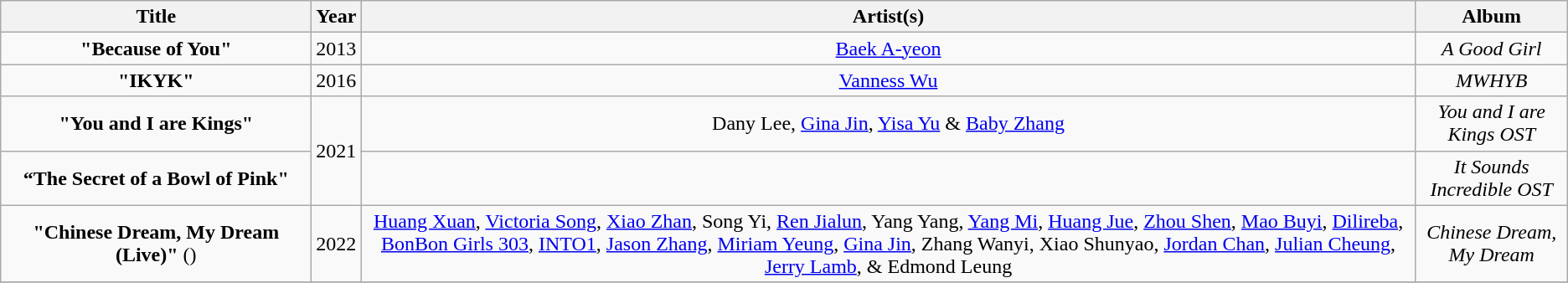<table class="wikitable plainrowheaders" style="text-align:center;">
<tr>
<th rowspan="1" scope="col" style="width:15em;">Title</th>
<th rowspan="1" scope="col">Year</th>
<th rowspan="1" scope="col">Artist(s)</th>
<th rowspan="1" scope="col">Album</th>
</tr>
<tr>
<td align="center"><strong>"Because of You"</strong> </td>
<td align="center">2013</td>
<td align="center"><a href='#'>Baek A-yeon</a></td>
<td><em>A Good Girl</em></td>
</tr>
<tr>
<td align="center"><strong>"IKYK"</strong></td>
<td align="center">2016</td>
<td align="center"><a href='#'>Vanness Wu</a></td>
<td><em>MWHYB</em></td>
</tr>
<tr>
<td align="center"><strong>"You and I are Kings"</strong>  </td>
<td align="center"rowspan="2">2021</td>
<td align="center">Dany Lee, <a href='#'>Gina Jin</a>, <a href='#'>Yisa Yu</a> & <a href='#'>Baby Zhang</a></td>
<td><em>You and I are Kings OST</em> <br></td>
</tr>
<tr>
<td align="center"><strong>“The Secret of a Bowl of Pink"</strong>  </td>
<td align="center"></td>
<td><em>It Sounds Incredible OST</em> <br></td>
</tr>
<tr>
<td align="center"><strong>"Chinese Dream, My Dream (Live)"</strong> ()</td>
<td>2022</td>
<td align="center"><a href='#'>Huang Xuan</a>, <a href='#'>Victoria Song</a>, <a href='#'>Xiao Zhan</a>, Song Yi, <a href='#'>Ren Jialun</a>, Yang Yang, <a href='#'>Yang Mi</a>, <a href='#'>Huang Jue</a>, <a href='#'>Zhou Shen</a>, <a href='#'>Mao Buyi</a>, <a href='#'>Dilireba</a>, <a href='#'>BonBon Girls 303</a>, <a href='#'>INTO1</a>, <a href='#'>Jason Zhang</a>, <a href='#'>Miriam Yeung</a>, <a href='#'>Gina Jin</a>, Zhang Wanyi, Xiao Shunyao, <a href='#'>Jordan Chan</a>, <a href='#'>Julian Cheung</a>, <a href='#'>Jerry Lamb</a>, & Edmond Leung</td>
<td><em>Chinese Dream, My Dream</em><br></td>
</tr>
<tr>
</tr>
</table>
